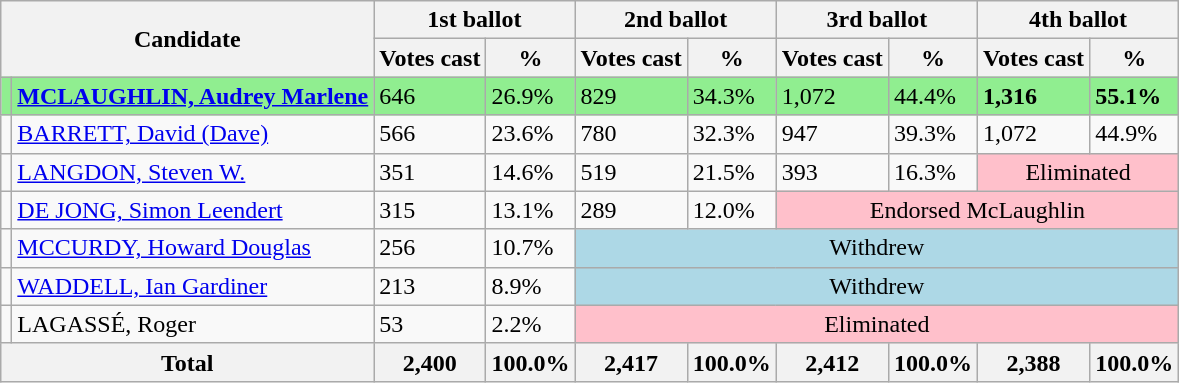<table class="wikitable">
<tr>
<th rowspan="2" colspan="2">Candidate</th>
<th colspan="2">1st ballot</th>
<th colspan="2">2nd ballot</th>
<th colspan="2">3rd ballot</th>
<th colspan="2">4th ballot</th>
</tr>
<tr>
<th>Votes cast</th>
<th>%</th>
<th>Votes cast</th>
<th>%</th>
<th>Votes cast</th>
<th>%</th>
<th>Votes cast</th>
<th>%</th>
</tr>
<tr style="background:lightgreen;">
<td></td>
<td><strong><a href='#'>MCLAUGHLIN, Audrey Marlene</a></strong></td>
<td>646</td>
<td>26.9%</td>
<td>829</td>
<td>34.3%</td>
<td>1,072</td>
<td>44.4%</td>
<td><strong>1,316</strong></td>
<td><strong>55.1%</strong></td>
</tr>
<tr>
<td></td>
<td><a href='#'>BARRETT, David (Dave)</a></td>
<td>566</td>
<td>23.6%</td>
<td>780</td>
<td>32.3%</td>
<td>947</td>
<td>39.3%</td>
<td>1,072</td>
<td>44.9%</td>
</tr>
<tr>
<td></td>
<td><a href='#'>LANGDON, Steven W.</a></td>
<td>351</td>
<td>14.6%</td>
<td>519</td>
<td>21.5%</td>
<td>393</td>
<td>16.3%</td>
<td style="text-align:center; background:pink;" colspan="2">Eliminated</td>
</tr>
<tr>
<td></td>
<td><a href='#'>DE JONG, Simon Leendert</a></td>
<td>315</td>
<td>13.1%</td>
<td>289</td>
<td>12.0%</td>
<td style="text-align:center; background:pink;" colspan="4">Endorsed McLaughlin</td>
</tr>
<tr>
<td></td>
<td><a href='#'>MCCURDY, Howard Douglas</a></td>
<td>256</td>
<td>10.7%</td>
<td style="text-align:center; background:lightblue;" colspan="6">Withdrew</td>
</tr>
<tr>
<td></td>
<td><a href='#'>WADDELL, Ian Gardiner</a></td>
<td>213</td>
<td>8.9%</td>
<td style="text-align:center; background:lightblue;" colspan="6">Withdrew</td>
</tr>
<tr>
<td></td>
<td>LAGASSÉ, Roger</td>
<td>53</td>
<td>2.2%</td>
<td style="text-align:center; background:pink;" colspan="6">Eliminated</td>
</tr>
<tr>
<th colspan="2">Total</th>
<th>2,400</th>
<th>100.0%</th>
<th>2,417</th>
<th>100.0%</th>
<th>2,412</th>
<th>100.0%</th>
<th>2,388</th>
<th>100.0%</th>
</tr>
</table>
